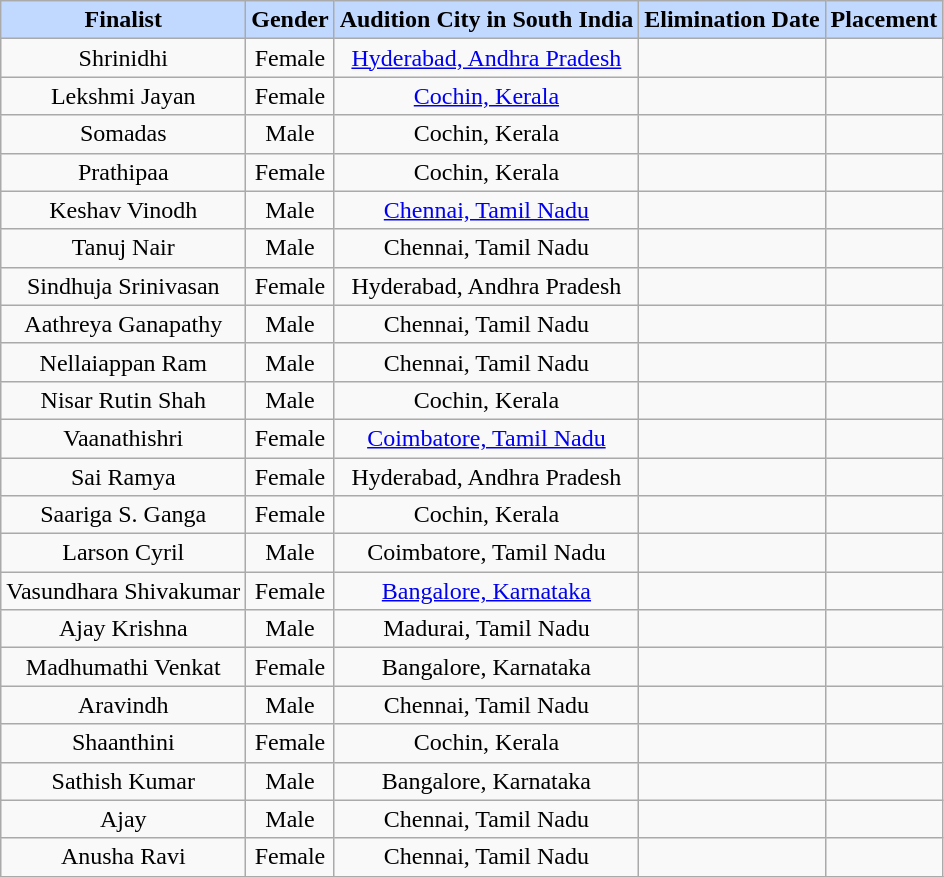<table class="wikitable sortable" style="text-align: center; width: auto;">
<tr style="background:#C1D8FF;">
<th style="background-color:#C1D8FF;">Finalist</th>
<th style="background-color:#C1D8FF;">Gender</th>
<th style="background-color:#C1D8FF;">Audition City in South India</th>
<th style="background-color:#C1D8FF;">Elimination Date</th>
<th style="background-color:#C1D8FF;">Placement</th>
</tr>
<tr>
<td>Shrinidhi</td>
<td>Female</td>
<td><a href='#'>Hyderabad, Andhra Pradesh</a></td>
<td></td>
<td></td>
</tr>
<tr>
<td>Lekshmi Jayan</td>
<td>Female</td>
<td><a href='#'>Cochin, Kerala</a></td>
<td></td>
<td></td>
</tr>
<tr>
<td>Somadas</td>
<td>Male</td>
<td>Cochin, Kerala</td>
<td></td>
<td></td>
</tr>
<tr>
<td>Prathipaa</td>
<td>Female</td>
<td>Cochin, Kerala</td>
<td></td>
<td></td>
</tr>
<tr>
<td>Keshav Vinodh</td>
<td>Male</td>
<td><a href='#'>Chennai, Tamil Nadu</a></td>
<td></td>
<td></td>
</tr>
<tr>
<td>Tanuj Nair</td>
<td>Male</td>
<td>Chennai, Tamil Nadu</td>
<td></td>
<td></td>
</tr>
<tr>
<td>Sindhuja Srinivasan</td>
<td>Female</td>
<td>Hyderabad, Andhra Pradesh</td>
<td></td>
<td></td>
</tr>
<tr>
<td>Aathreya Ganapathy</td>
<td>Male</td>
<td>Chennai, Tamil Nadu</td>
<td></td>
<td></td>
</tr>
<tr>
<td>Nellaiappan Ram</td>
<td>Male</td>
<td>Chennai, Tamil Nadu</td>
<td></td>
<td></td>
</tr>
<tr>
<td>Nisar Rutin Shah</td>
<td>Male</td>
<td>Cochin, Kerala</td>
<td></td>
<td></td>
</tr>
<tr>
<td>Vaanathishri</td>
<td>Female</td>
<td><a href='#'>Coimbatore, Tamil Nadu</a></td>
<td></td>
<td></td>
</tr>
<tr>
<td>Sai Ramya</td>
<td>Female</td>
<td>Hyderabad, Andhra Pradesh</td>
<td></td>
<td></td>
</tr>
<tr>
<td>Saariga S. Ganga</td>
<td>Female</td>
<td>Cochin, Kerala</td>
<td></td>
<td></td>
</tr>
<tr>
<td>Larson Cyril</td>
<td>Male</td>
<td>Coimbatore, Tamil Nadu</td>
<td></td>
<td></td>
</tr>
<tr>
<td>Vasundhara Shivakumar</td>
<td>Female</td>
<td><a href='#'>Bangalore, Karnataka</a></td>
<td></td>
<td></td>
</tr>
<tr>
<td>Ajay Krishna</td>
<td>Male</td>
<td>Madurai, Tamil Nadu</td>
<td></td>
<td></td>
</tr>
<tr>
<td>Madhumathi Venkat</td>
<td>Female</td>
<td>Bangalore, Karnataka</td>
<td></td>
<td></td>
</tr>
<tr>
<td>Aravindh</td>
<td>Male</td>
<td>Chennai, Tamil Nadu</td>
<td></td>
<td></td>
</tr>
<tr>
<td>Shaanthini</td>
<td>Female</td>
<td>Cochin, Kerala</td>
<td></td>
<td></td>
</tr>
<tr>
<td>Sathish Kumar</td>
<td>Male</td>
<td>Bangalore, Karnataka</td>
<td></td>
<td></td>
</tr>
<tr>
<td>Ajay</td>
<td>Male</td>
<td>Chennai, Tamil Nadu</td>
<td></td>
<td></td>
</tr>
<tr>
<td>Anusha Ravi</td>
<td>Female</td>
<td>Chennai, Tamil Nadu</td>
<td></td>
<td></td>
</tr>
<tr>
</tr>
</table>
